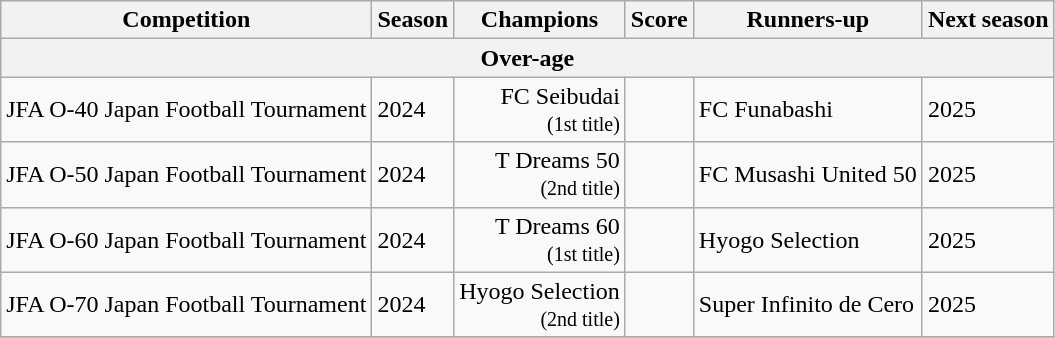<table class="wikitable">
<tr>
<th>Competition</th>
<th>Season</th>
<th>Champions</th>
<th>Score</th>
<th>Runners-up</th>
<th>Next season</th>
</tr>
<tr>
<th colspan=9>Over-age</th>
</tr>
<tr>
<td>JFA O-40 Japan Football Tournament</td>
<td>2024</td>
<td style=text-align:right;">FC Seibudai<br><small>(1st title)</small></td>
<td></td>
<td>FC Funabashi</td>
<td>2025</td>
</tr>
<tr>
<td>JFA O-50 Japan Football Tournament</td>
<td>2024</td>
<td style=text-align:right;">T Dreams 50 <br><small>(2nd title)</small></td>
<td></td>
<td>FC Musashi United 50</td>
<td>2025</td>
</tr>
<tr>
<td>JFA O-60 Japan Football Tournament</td>
<td>2024</td>
<td style=text-align:right;">T Dreams 60 <br><small>(1st title)</small></td>
<td></td>
<td>Hyogo Selection</td>
<td>2025</td>
</tr>
<tr>
<td>JFA O-70 Japan Football Tournament</td>
<td>2024</td>
<td style=text-align:right;">Hyogo Selection <br><small>(2nd title)</small></td>
<td></td>
<td>Super Infinito de Cero</td>
<td>2025</td>
</tr>
<tr>
</tr>
</table>
